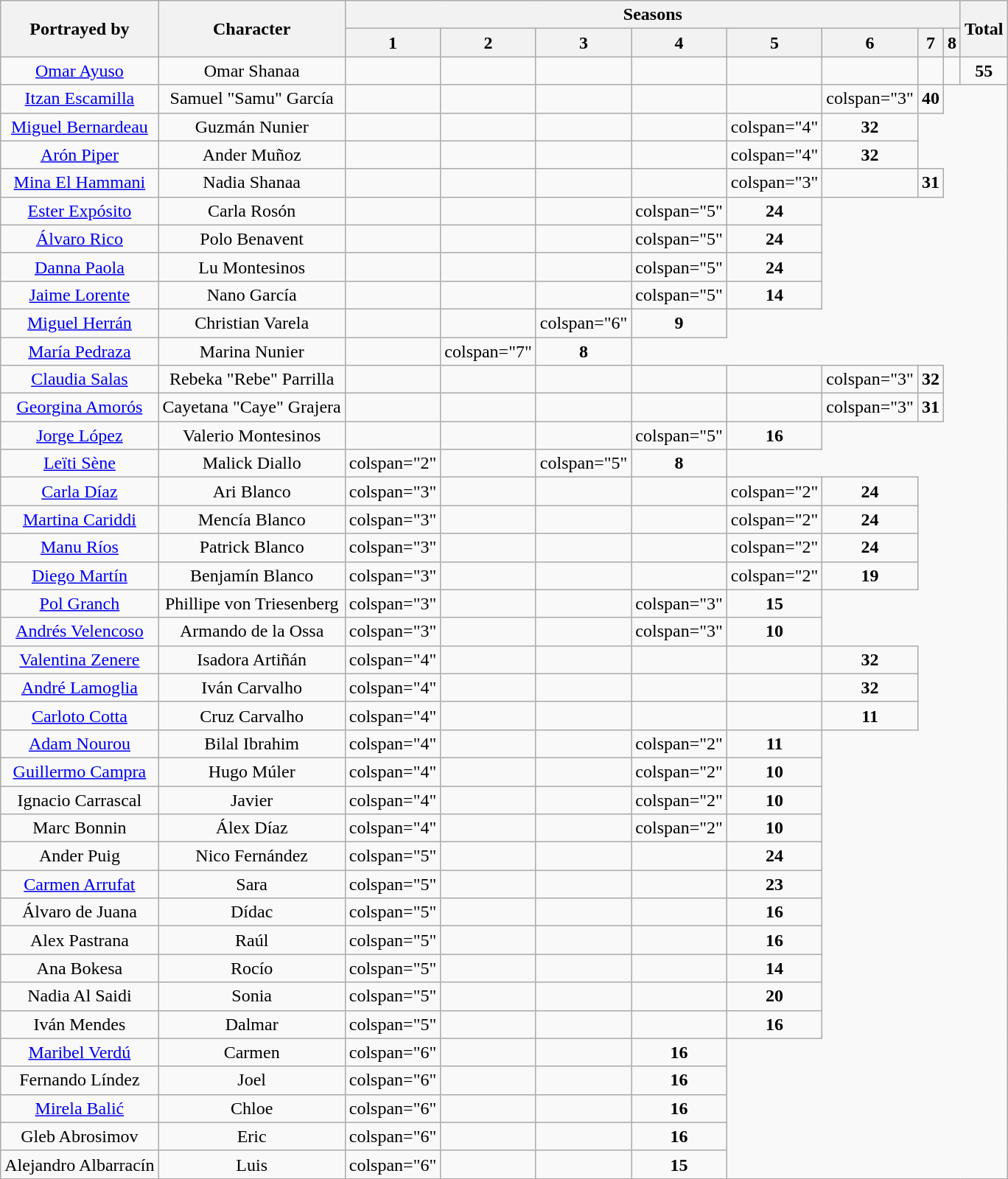<table class="wikitable" style="text-align:center;">
<tr>
<th rowspan="2">Portrayed by</th>
<th rowspan="2">Character</th>
<th colspan="8">Seasons</th>
<th rowspan="2">Total</th>
</tr>
<tr>
<th>1</th>
<th>2</th>
<th>3</th>
<th>4</th>
<th>5</th>
<th>6</th>
<th>7</th>
<th>8</th>
</tr>
<tr>
<td><a href='#'>Omar Ayuso</a></td>
<td>Omar Shanaa</td>
<td></td>
<td></td>
<td></td>
<td></td>
<td></td>
<td></td>
<td></td>
<td></td>
<td><strong>55</strong></td>
</tr>
<tr>
<td><a href='#'>Itzan Escamilla</a></td>
<td>Samuel "Samu" García</td>
<td></td>
<td></td>
<td></td>
<td></td>
<td></td>
<td>colspan="3" </td>
<td><strong>40</strong></td>
</tr>
<tr>
<td><a href='#'>Miguel Bernardeau</a></td>
<td>Guzmán Nunier</td>
<td></td>
<td></td>
<td></td>
<td></td>
<td>colspan="4" </td>
<td><strong>32</strong></td>
</tr>
<tr>
<td><a href='#'>Arón Piper</a></td>
<td>Ander Muñoz</td>
<td></td>
<td></td>
<td></td>
<td></td>
<td>colspan="4" </td>
<td><strong>32</strong></td>
</tr>
<tr>
<td><a href='#'>Mina El Hammani</a></td>
<td>Nadia Shanaa</td>
<td></td>
<td></td>
<td></td>
<td></td>
<td>colspan="3" </td>
<td></td>
<td><strong>31</strong></td>
</tr>
<tr>
<td><a href='#'>Ester Expósito</a></td>
<td>Carla Rosón</td>
<td></td>
<td></td>
<td></td>
<td>colspan="5" </td>
<td><strong>24</strong></td>
</tr>
<tr>
<td><a href='#'>Álvaro Rico</a></td>
<td>Polo Benavent</td>
<td></td>
<td></td>
<td></td>
<td>colspan="5" </td>
<td><strong>24</strong></td>
</tr>
<tr>
<td><a href='#'>Danna Paola</a></td>
<td>Lu Montesinos</td>
<td></td>
<td></td>
<td></td>
<td>colspan="5" </td>
<td><strong>24</strong></td>
</tr>
<tr>
<td><a href='#'>Jaime Lorente</a></td>
<td>Nano García</td>
<td></td>
<td></td>
<td></td>
<td>colspan="5" </td>
<td><strong>14</strong></td>
</tr>
<tr>
<td><a href='#'>Miguel Herrán</a></td>
<td>Christian Varela</td>
<td></td>
<td></td>
<td>colspan="6" </td>
<td><strong>9</strong></td>
</tr>
<tr>
<td><a href='#'>María Pedraza</a></td>
<td>Marina Nunier</td>
<td></td>
<td>colspan="7" </td>
<td><strong>8</strong></td>
</tr>
<tr>
<td><a href='#'>Claudia Salas</a></td>
<td>Rebeka "Rebe" Parrilla</td>
<td></td>
<td></td>
<td></td>
<td></td>
<td></td>
<td>colspan="3" </td>
<td><strong>32</strong></td>
</tr>
<tr>
<td><a href='#'>Georgina Amorós</a></td>
<td>Cayetana "Caye" Grajera</td>
<td></td>
<td></td>
<td></td>
<td></td>
<td></td>
<td>colspan="3" </td>
<td><strong>31</strong></td>
</tr>
<tr>
<td><a href='#'>Jorge López</a></td>
<td>Valerio Montesinos</td>
<td></td>
<td></td>
<td></td>
<td>colspan="5" </td>
<td><strong>16</strong></td>
</tr>
<tr>
<td><a href='#'>Leïti Sène</a></td>
<td>Malick Diallo</td>
<td>colspan="2" </td>
<td></td>
<td>colspan="5" </td>
<td><strong>8</strong></td>
</tr>
<tr>
<td><a href='#'>Carla Díaz</a></td>
<td>Ari Blanco</td>
<td>colspan="3" </td>
<td></td>
<td></td>
<td></td>
<td>colspan="2" </td>
<td><strong>24</strong></td>
</tr>
<tr>
<td><a href='#'>Martina Cariddi</a></td>
<td>Mencía Blanco</td>
<td>colspan="3" </td>
<td></td>
<td></td>
<td></td>
<td>colspan="2" </td>
<td><strong>24</strong></td>
</tr>
<tr>
<td><a href='#'>Manu Ríos</a></td>
<td>Patrick Blanco</td>
<td>colspan="3" </td>
<td></td>
<td></td>
<td></td>
<td>colspan="2" </td>
<td><strong>24</strong></td>
</tr>
<tr>
<td><a href='#'>Diego Martín</a></td>
<td>Benjamín Blanco</td>
<td>colspan="3" </td>
<td></td>
<td></td>
<td></td>
<td>colspan="2" </td>
<td><strong>19</strong></td>
</tr>
<tr>
<td><a href='#'>Pol Granch</a></td>
<td>Phillipe von Triesenberg</td>
<td>colspan="3" </td>
<td></td>
<td></td>
<td>colspan="3" </td>
<td><strong>15</strong></td>
</tr>
<tr>
<td><a href='#'>Andrés Velencoso</a></td>
<td>Armando de la Ossa</td>
<td>colspan="3" </td>
<td></td>
<td></td>
<td>colspan="3" </td>
<td><strong>10</strong></td>
</tr>
<tr>
<td><a href='#'>Valentina Zenere</a></td>
<td>Isadora Artiñán</td>
<td>colspan="4" </td>
<td></td>
<td></td>
<td></td>
<td></td>
<td><strong>32</strong></td>
</tr>
<tr>
<td><a href='#'>André Lamoglia</a></td>
<td>Iván Carvalho</td>
<td>colspan="4" </td>
<td></td>
<td></td>
<td></td>
<td></td>
<td><strong>32</strong></td>
</tr>
<tr>
<td><a href='#'>Carloto Cotta</a></td>
<td>Cruz Carvalho</td>
<td>colspan="4" </td>
<td></td>
<td></td>
<td></td>
<td></td>
<td><strong>11</strong></td>
</tr>
<tr>
<td><a href='#'>Adam Nourou</a></td>
<td>Bilal Ibrahim</td>
<td>colspan="4" </td>
<td></td>
<td></td>
<td>colspan="2" </td>
<td><strong>11</strong></td>
</tr>
<tr>
<td><a href='#'>Guillermo Campra</a></td>
<td>Hugo Múler</td>
<td>colspan="4" </td>
<td></td>
<td></td>
<td>colspan="2" </td>
<td><strong>10</strong></td>
</tr>
<tr>
<td>Ignacio Carrascal</td>
<td>Javier</td>
<td>colspan="4" </td>
<td></td>
<td></td>
<td>colspan="2" </td>
<td><strong>10</strong></td>
</tr>
<tr>
<td>Marc Bonnin</td>
<td>Álex Díaz</td>
<td>colspan="4" </td>
<td></td>
<td></td>
<td>colspan="2" </td>
<td><strong>10</strong></td>
</tr>
<tr>
<td>Ander Puig</td>
<td>Nico Fernández</td>
<td>colspan="5" </td>
<td></td>
<td></td>
<td></td>
<td><strong>24</strong></td>
</tr>
<tr>
<td><a href='#'>Carmen Arrufat</a></td>
<td>Sara</td>
<td>colspan="5" </td>
<td></td>
<td></td>
<td></td>
<td><strong>23</strong></td>
</tr>
<tr>
<td>Álvaro de Juana</td>
<td>Dídac</td>
<td>colspan="5" </td>
<td></td>
<td></td>
<td></td>
<td><strong>16</strong></td>
</tr>
<tr>
<td>Alex Pastrana</td>
<td>Raúl</td>
<td>colspan="5" </td>
<td></td>
<td></td>
<td></td>
<td><strong>16</strong></td>
</tr>
<tr>
<td>Ana Bokesa</td>
<td>Rocío</td>
<td>colspan="5" </td>
<td></td>
<td></td>
<td></td>
<td><strong>14</strong></td>
</tr>
<tr>
<td>Nadia Al Saidi</td>
<td>Sonia</td>
<td>colspan="5" </td>
<td></td>
<td></td>
<td></td>
<td><strong>20</strong></td>
</tr>
<tr>
<td>Iván Mendes</td>
<td>Dalmar</td>
<td>colspan="5" </td>
<td></td>
<td></td>
<td></td>
<td><strong>16</strong></td>
</tr>
<tr>
<td><a href='#'>Maribel Verdú</a></td>
<td>Carmen</td>
<td>colspan="6" </td>
<td></td>
<td></td>
<td><strong>16</strong></td>
</tr>
<tr>
<td>Fernando Líndez</td>
<td>Joel</td>
<td>colspan="6" </td>
<td></td>
<td></td>
<td><strong>16</strong></td>
</tr>
<tr>
<td><a href='#'>Mirela Balić</a></td>
<td>Chloe</td>
<td>colspan="6" </td>
<td></td>
<td></td>
<td><strong>16</strong></td>
</tr>
<tr>
<td>Gleb Abrosimov</td>
<td>Eric</td>
<td>colspan="6" </td>
<td></td>
<td></td>
<td><strong>16</strong></td>
</tr>
<tr>
<td>Alejandro Albarracín</td>
<td>Luis</td>
<td>colspan="6" </td>
<td></td>
<td></td>
<td><strong>15</strong></td>
</tr>
<tr>
</tr>
</table>
